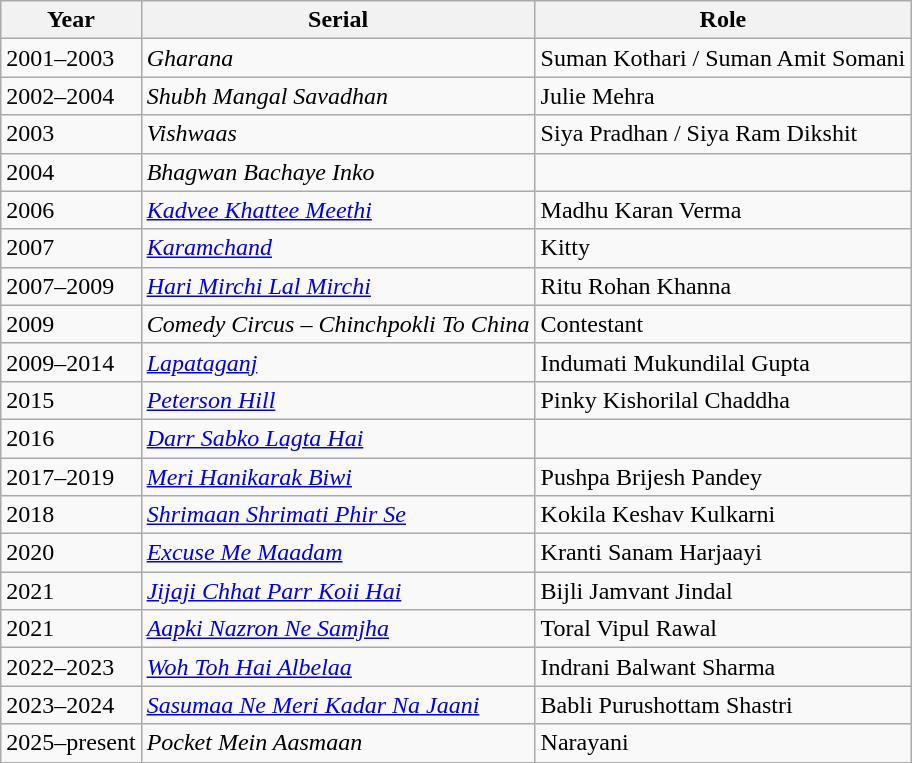<table class="wikitable sortable">
<tr>
<th>Year</th>
<th>Serial</th>
<th>Role</th>
</tr>
<tr>
<td>2001–2003</td>
<td><em>Gharana</em></td>
<td>Suman Kothari / Suman Amit Somani</td>
</tr>
<tr>
<td>2002–2004</td>
<td><em>Shubh Mangal Savadhan</em></td>
<td>Julie Mehra</td>
</tr>
<tr>
<td>2003</td>
<td><em>Vishwaas</em></td>
<td>Siya Pradhan / Siya Ram Dikshit</td>
</tr>
<tr>
<td>2004</td>
<td><em>Bhagwan Bachaye Inko</em></td>
<td></td>
</tr>
<tr>
<td>2006</td>
<td><em><a href='#'>Kadvee Khattee Meethi</a></em></td>
<td>Madhu Karan Verma</td>
</tr>
<tr>
<td>2007</td>
<td><em><a href='#'>Karamchand</a></em></td>
<td>Kitty</td>
</tr>
<tr>
<td>2007–2009</td>
<td><em><a href='#'>Hari Mirchi Lal Mirchi</a></em></td>
<td>Ritu Rohan Khanna</td>
</tr>
<tr>
<td>2009</td>
<td><em>Comedy Circus – Chinchpokli To China</em></td>
<td>Contestant</td>
</tr>
<tr>
<td>2009–2014</td>
<td><em><a href='#'>Lapataganj</a></em></td>
<td>Indumati Mukundilal Gupta</td>
</tr>
<tr>
<td>2015</td>
<td><em><a href='#'>Peterson Hill</a></em></td>
<td>Pinky Kishorilal Chaddha</td>
</tr>
<tr>
<td>2016</td>
<td><em><a href='#'>Darr Sabko Lagta Hai</a></em></td>
<td></td>
</tr>
<tr>
<td>2017–2019</td>
<td><em><a href='#'>Meri Hanikarak Biwi</a></em></td>
<td>Pushpa Brijesh Pandey</td>
</tr>
<tr>
<td>2018</td>
<td><em><a href='#'>Shrimaan Shrimati Phir Se</a></em></td>
<td>Kokila Keshav Kulkarni</td>
</tr>
<tr>
<td>2020</td>
<td><em><a href='#'>Excuse Me Maadam</a></em></td>
<td>Kranti Sanam Harjaayi</td>
</tr>
<tr>
<td>2021</td>
<td><em><a href='#'>Jijaji Chhat Parr Koii Hai</a></em></td>
<td>Bijli Jamvant Jindal</td>
</tr>
<tr>
<td>2021</td>
<td><em><a href='#'>Aapki Nazron Ne Samjha</a></em></td>
<td>Toral Vipul Rawal</td>
</tr>
<tr>
<td>2022–2023</td>
<td><em><a href='#'>Woh Toh Hai Albelaa</a></em></td>
<td>Indrani Balwant Sharma</td>
</tr>
<tr>
<td>2023–2024</td>
<td><em><a href='#'>Sasumaa Ne Meri Kadar Na Jaani</a></em></td>
<td>Babli Purushottam Shastri</td>
</tr>
<tr>
<td>2025–present</td>
<td><em>Pocket Mein Aasmaan</em></td>
<td>Narayani</td>
</tr>
<tr>
</tr>
</table>
